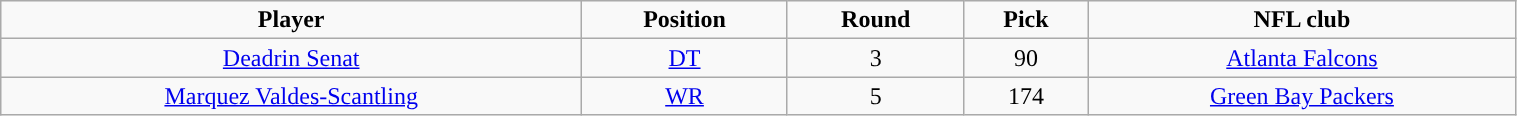<table class="wikitable" width="80%">
<tr align="center">
<td><strong>Player</strong></td>
<td><strong>Position</strong></td>
<td><strong>Round</strong></td>
<td><strong>Pick</strong></td>
<td><strong>NFL club</strong></td>
</tr>
<tr align="center" bgcolor="">
<td><a href='#'>Deadrin Senat</a></td>
<td><a href='#'>DT</a></td>
<td>3</td>
<td>90</td>
<td><a href='#'>Atlanta Falcons</a></td>
</tr>
<tr align="center" bgcolor="">
<td><a href='#'>Marquez Valdes-Scantling</a></td>
<td><a href='#'>WR</a></td>
<td>5</td>
<td>174</td>
<td><a href='#'>Green Bay Packers</a></td>
</tr>
</table>
